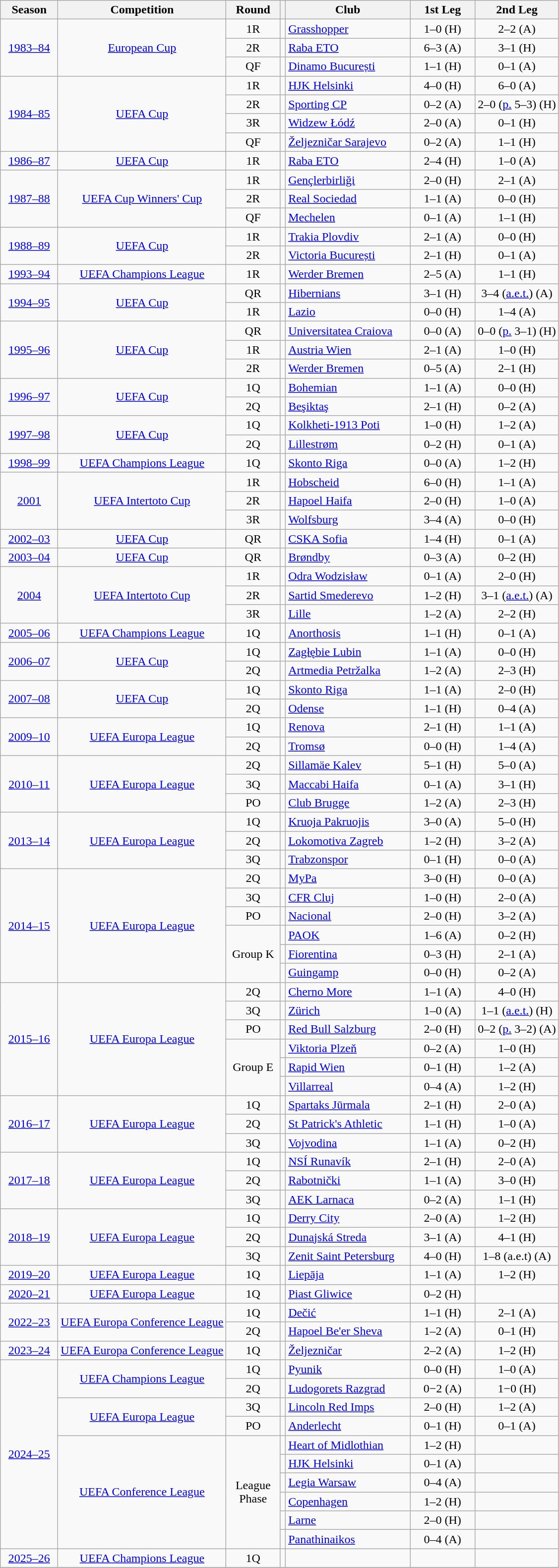<table class="wikitable" style="text-align: center;">
<tr>
<th width=70>Season</th>
<th>Competition</th>
<th width=65>Round</th>
<th></th>
<th width=160>Club</th>
<th width=80>1st Leg</th>
<th width=105>2nd Leg</th>
</tr>
<tr>
<td rowspan="3"><a href='#'>1983–84</a></td>
<td rowspan="3"><a href='#'>European Cup</a></td>
<td>1R</td>
<td></td>
<td style="text-align:left;"><a href='#'>Grasshopper</a></td>
<td>1–0 (H)</td>
<td>2–2 (A)</td>
</tr>
<tr>
<td>2R</td>
<td></td>
<td style="text-align:left;"><a href='#'>Raba ETO</a></td>
<td>6–3 (A)</td>
<td>3–1 (H)</td>
</tr>
<tr>
<td>QF</td>
<td></td>
<td style="text-align:left;"><a href='#'>Dinamo București</a></td>
<td>1–1 (H)</td>
<td>0–1 (A)</td>
</tr>
<tr>
<td rowspan="4"><a href='#'>1984–85</a></td>
<td rowspan="4"><a href='#'>UEFA Cup</a></td>
<td>1R</td>
<td></td>
<td style="text-align:left;"><a href='#'>HJK Helsinki</a></td>
<td>4–0 (H)</td>
<td>6–0 (A)</td>
</tr>
<tr>
<td>2R</td>
<td></td>
<td style="text-align:left;"><a href='#'>Sporting CP</a></td>
<td>0–2 (A)</td>
<td>2–0 (<a href='#'>p.</a> 5–3) (H)</td>
</tr>
<tr>
<td>3R</td>
<td></td>
<td style="text-align:left;"><a href='#'>Widzew Łódź</a></td>
<td>2–0 (A)</td>
<td>0–1 (H)</td>
</tr>
<tr>
<td>QF</td>
<td></td>
<td style="text-align:left;"><a href='#'>Željezničar Sarajevo</a></td>
<td>0–2 (A)</td>
<td>1–1 (H)</td>
</tr>
<tr>
<td><a href='#'>1986–87</a></td>
<td><a href='#'>UEFA Cup</a></td>
<td>1R</td>
<td></td>
<td style="text-align:left;"><a href='#'>Raba ETO</a></td>
<td>2–4 (H)</td>
<td>1–0 (A)</td>
</tr>
<tr>
<td rowspan="3"><a href='#'>1987–88</a></td>
<td rowspan="3"><a href='#'>UEFA Cup Winners' Cup</a></td>
<td>1R</td>
<td></td>
<td style="text-align:left;"><a href='#'>Gençlerbirliği</a></td>
<td>2–0 (H)</td>
<td>2–1 (A)</td>
</tr>
<tr>
<td>2R</td>
<td></td>
<td style="text-align:left;"><a href='#'>Real Sociedad</a></td>
<td>1–1 (A)</td>
<td>0–0 (H)</td>
</tr>
<tr>
<td>QF</td>
<td></td>
<td style="text-align:left;"><a href='#'>Mechelen</a></td>
<td>0–1 (A)</td>
<td>1–1 (H)</td>
</tr>
<tr>
<td rowspan="2"><a href='#'>1988–89</a></td>
<td rowspan="2"><a href='#'>UEFA Cup</a></td>
<td>1R</td>
<td></td>
<td style="text-align:left;"><a href='#'>Trakia Plovdiv</a></td>
<td>2–1 (A)</td>
<td>0–0 (H)</td>
</tr>
<tr>
<td>2R</td>
<td></td>
<td style="text-align:left;"><a href='#'>Victoria București</a></td>
<td>2–1 (H)</td>
<td>0–1 (A)</td>
</tr>
<tr>
<td><a href='#'>1993–94</a></td>
<td><a href='#'>UEFA Champions League</a></td>
<td>1R</td>
<td></td>
<td style="text-align:left;"><a href='#'>Werder Bremen</a></td>
<td>2–5 (A)</td>
<td>1–1 (H)</td>
</tr>
<tr>
<td rowspan="2"><a href='#'>1994–95</a></td>
<td rowspan="2"><a href='#'>UEFA Cup</a></td>
<td>QR</td>
<td></td>
<td style="text-align:left;"><a href='#'>Hibernians</a></td>
<td>3–1 (H)</td>
<td>3–4 (<a href='#'>a.e.t.</a>) (A)</td>
</tr>
<tr>
<td>1R</td>
<td></td>
<td style="text-align:left;"><a href='#'>Lazio</a></td>
<td>0–0 (H)</td>
<td>1–4 (A)</td>
</tr>
<tr>
<td rowspan="3"><a href='#'>1995–96</a></td>
<td rowspan="3"><a href='#'>UEFA Cup</a></td>
<td>QR</td>
<td></td>
<td style="text-align:left;"><a href='#'>Universitatea Craiova</a></td>
<td>0–0 (A)</td>
<td>0–0 (<a href='#'>p.</a> 3–1) (H)</td>
</tr>
<tr>
<td>1R</td>
<td></td>
<td style="text-align:left;"><a href='#'>Austria Wien</a></td>
<td>2–1 (A)</td>
<td>1–0 (H)</td>
</tr>
<tr>
<td>2R</td>
<td></td>
<td style="text-align:left;"><a href='#'>Werder Bremen</a></td>
<td>0–5 (A)</td>
<td>2–1 (H)</td>
</tr>
<tr>
<td rowspan="2"><a href='#'>1996–97</a></td>
<td rowspan="2"><a href='#'>UEFA Cup</a></td>
<td>1Q</td>
<td></td>
<td style="text-align:left;"><a href='#'>Bohemian</a></td>
<td>1–1 (A)</td>
<td>0–0 (H)</td>
</tr>
<tr>
<td>2Q</td>
<td></td>
<td style="text-align:left;"><a href='#'>Beşiktaş</a></td>
<td>2–1 (H)</td>
<td>0–2 (A)</td>
</tr>
<tr>
<td rowspan="2"><a href='#'>1997–98</a></td>
<td rowspan="2"><a href='#'>UEFA Cup</a></td>
<td>1Q</td>
<td></td>
<td style="text-align:left;"><a href='#'>Kolkheti-1913 Poti</a></td>
<td>1–0 (H)</td>
<td>1–2 (A)</td>
</tr>
<tr>
<td>2Q</td>
<td></td>
<td style="text-align:left;"><a href='#'>Lillestrøm</a></td>
<td>0–2 (H)</td>
<td>0–1 (A)</td>
</tr>
<tr>
<td><a href='#'>1998–99</a></td>
<td><a href='#'>UEFA Champions League</a></td>
<td>1Q</td>
<td></td>
<td style="text-align:left;"><a href='#'>Skonto Riga</a></td>
<td>0–0 (A)</td>
<td>1–2 (H)</td>
</tr>
<tr>
<td rowspan="3"><a href='#'>2001</a></td>
<td rowspan="3"><a href='#'>UEFA Intertoto Cup</a></td>
<td>1R</td>
<td></td>
<td style="text-align:left;"><a href='#'>Hobscheid</a></td>
<td>6–0 (H)</td>
<td>1–1 (A)</td>
</tr>
<tr>
<td>2R</td>
<td></td>
<td style="text-align:left;"><a href='#'>Hapoel Haifa</a></td>
<td>2–0 (H)</td>
<td>1–0 (A)</td>
</tr>
<tr>
<td>3R</td>
<td></td>
<td style="text-align:left;"><a href='#'>Wolfsburg</a></td>
<td>3–4 (A)</td>
<td>0–0 (H)</td>
</tr>
<tr>
<td><a href='#'>2002–03</a></td>
<td><a href='#'>UEFA Cup</a></td>
<td>QR</td>
<td></td>
<td style="text-align:left;"><a href='#'>CSKA Sofia</a></td>
<td>1–4 (H)</td>
<td>0–1 (A)</td>
</tr>
<tr>
<td><a href='#'>2003–04</a></td>
<td><a href='#'>UEFA Cup</a></td>
<td>QR</td>
<td></td>
<td style="text-align:left;"><a href='#'>Brøndby</a></td>
<td>0–3 (A)</td>
<td>0–2 (H)</td>
</tr>
<tr>
<td rowspan="3"><a href='#'>2004</a></td>
<td rowspan="3"><a href='#'>UEFA Intertoto Cup</a></td>
<td>1R</td>
<td></td>
<td style="text-align:left;"><a href='#'>Odra Wodzisław</a></td>
<td>0–1 (A)</td>
<td>2–0 (H)</td>
</tr>
<tr>
<td>2R</td>
<td></td>
<td style="text-align:left;"><a href='#'>Sartid Smederevo</a></td>
<td>1–2 (H)</td>
<td>3–1 (<a href='#'>a.e.t.</a>) (A)</td>
</tr>
<tr>
<td>3R</td>
<td></td>
<td style="text-align:left;"><a href='#'>Lille</a></td>
<td>1–2 (A)</td>
<td>2–2 (H)</td>
</tr>
<tr>
<td><a href='#'>2005–06</a></td>
<td><a href='#'>UEFA Champions League</a></td>
<td>1Q</td>
<td></td>
<td style="text-align:left;"><a href='#'>Anorthosis</a></td>
<td>1–1 (H)</td>
<td>0–1 (A)</td>
</tr>
<tr>
<td rowspan="2"><a href='#'>2006–07</a></td>
<td rowspan="2"><a href='#'>UEFA Cup</a></td>
<td>1Q</td>
<td></td>
<td style="text-align:left;"><a href='#'>Zagłębie Lubin</a></td>
<td>1–1 (A)</td>
<td>0–0 (H)</td>
</tr>
<tr>
<td>2Q</td>
<td></td>
<td style="text-align:left;"><a href='#'>Artmedia Petržalka</a></td>
<td>1–2 (A)</td>
<td>2–3 (H)</td>
</tr>
<tr>
<td rowspan="2"><a href='#'>2007–08</a></td>
<td rowspan="2"><a href='#'>UEFA Cup</a></td>
<td>1Q</td>
<td></td>
<td style="text-align:left;"><a href='#'>Skonto Riga</a></td>
<td>1–1 (A)</td>
<td>2–0 (H)</td>
</tr>
<tr>
<td>2Q</td>
<td></td>
<td style="text-align:left;"><a href='#'>Odense</a></td>
<td>1–1 (H)</td>
<td>0–4 (A)</td>
</tr>
<tr>
<td rowspan="2"><a href='#'>2009–10</a></td>
<td rowspan="2"><a href='#'>UEFA Europa League</a></td>
<td>1Q</td>
<td></td>
<td style="text-align:left;"><a href='#'>Renova</a></td>
<td>2–1 (H)</td>
<td>1–1 (A)</td>
</tr>
<tr>
<td>2Q</td>
<td></td>
<td style="text-align:left;"><a href='#'>Tromsø</a></td>
<td>0–0 (H)</td>
<td>1–4 (A)</td>
</tr>
<tr>
<td rowspan="3"><a href='#'>2010–11</a></td>
<td rowspan="3"><a href='#'>UEFA Europa League</a></td>
<td>2Q</td>
<td></td>
<td style="text-align:left;"><a href='#'>Sillamäe Kalev</a></td>
<td>5–1 (H)</td>
<td>5–0 (A)</td>
</tr>
<tr>
<td>3Q</td>
<td></td>
<td style="text-align:left;"><a href='#'>Maccabi Haifa</a></td>
<td>0–1 (A)</td>
<td>3–1 (H)</td>
</tr>
<tr>
<td>PO</td>
<td></td>
<td style="text-align:left;"><a href='#'>Club Brugge</a></td>
<td>1–2 (A)</td>
<td>2–3 (H)</td>
</tr>
<tr>
<td rowspan="3"><a href='#'>2013–14</a></td>
<td rowspan="3"><a href='#'>UEFA Europa League</a></td>
<td>1Q</td>
<td></td>
<td style="text-align:left;"><a href='#'>Kruoja Pakruojis</a></td>
<td>3–0 (A)</td>
<td>5–0 (H)</td>
</tr>
<tr>
<td>2Q</td>
<td></td>
<td style="text-align:left;"><a href='#'>Lokomotiva Zagreb</a></td>
<td>1–2 (H)</td>
<td>3–2 (A)</td>
</tr>
<tr>
<td>3Q</td>
<td></td>
<td style="text-align:left;"><a href='#'>Trabzonspor</a></td>
<td>0–1 (H)</td>
<td>0–0 (A)</td>
</tr>
<tr>
<td rowspan="6"><a href='#'>2014–15</a></td>
<td rowspan="6"><a href='#'>UEFA Europa League</a></td>
<td>2Q</td>
<td></td>
<td style="text-align:left;"><a href='#'>MyPa</a></td>
<td>3–0 (H)</td>
<td>0–0 (A)</td>
</tr>
<tr>
<td>3Q</td>
<td></td>
<td style="text-align:left;"><a href='#'>CFR Cluj</a></td>
<td>1–0 (H)</td>
<td>2–0 (A)</td>
</tr>
<tr>
<td>PO</td>
<td></td>
<td style="text-align:left;"><a href='#'>Nacional</a></td>
<td>2–0 (H)</td>
<td>3–2 (A)</td>
</tr>
<tr>
<td rowspan="3">Group K</td>
<td></td>
<td style="text-align:left;"><a href='#'>PAOK</a></td>
<td>1–6 (A)</td>
<td>0–2 (H)</td>
</tr>
<tr>
<td></td>
<td style="text-align:left;"><a href='#'>Fiorentina</a></td>
<td>0–3 (H)</td>
<td>2–1 (A)</td>
</tr>
<tr>
<td></td>
<td style="text-align:left;"><a href='#'>Guingamp</a></td>
<td>0–0 (H)</td>
<td>0–2 (A)</td>
</tr>
<tr>
<td rowspan="6"><a href='#'>2015–16</a></td>
<td rowspan="6"><a href='#'>UEFA Europa League</a></td>
<td>2Q</td>
<td></td>
<td style="text-align:left;"><a href='#'>Cherno More</a></td>
<td>1–1 (A)</td>
<td>4–0 (H)</td>
</tr>
<tr>
<td>3Q</td>
<td></td>
<td style="text-align:left;"><a href='#'>Zürich</a></td>
<td>1–0 (A)</td>
<td>1–1 (<a href='#'>a.e.t.</a>) (H)</td>
</tr>
<tr>
<td>PO</td>
<td></td>
<td style="text-align:left;"><a href='#'>Red Bull Salzburg</a></td>
<td>2–0 (H)</td>
<td>0–2 (<a href='#'>p.</a> 3–2) (A)</td>
</tr>
<tr>
<td rowspan="3">Group E</td>
<td></td>
<td style="text-align:left;"><a href='#'>Viktoria Plzeň</a></td>
<td>0–2 (A)</td>
<td>1–0 (H)</td>
</tr>
<tr>
<td></td>
<td style="text-align:left;"><a href='#'>Rapid Wien</a></td>
<td>0–1 (H)</td>
<td>1–2 (A)</td>
</tr>
<tr>
<td></td>
<td style="text-align:left;"><a href='#'>Villarreal</a></td>
<td>0–4 (A)</td>
<td>1–2 (H)</td>
</tr>
<tr>
<td rowspan="3"><a href='#'>2016–17</a></td>
<td rowspan="3"><a href='#'>UEFA Europa League</a></td>
<td>1Q</td>
<td></td>
<td style="text-align:left;"><a href='#'>Spartaks Jūrmala</a></td>
<td>2–1 (H)</td>
<td>2–0 (A)</td>
</tr>
<tr>
<td>2Q</td>
<td></td>
<td style="text-align:left;"><a href='#'>St Patrick's Athletic</a></td>
<td>1–1 (H)</td>
<td>1–0 (A)</td>
</tr>
<tr>
<td>3Q</td>
<td></td>
<td style="text-align:left;"><a href='#'>Vojvodina</a></td>
<td>1–1 (A)</td>
<td>0–2 (H)</td>
</tr>
<tr>
<td rowspan="3"><a href='#'>2017–18</a></td>
<td rowspan="3"><a href='#'>UEFA Europa League</a></td>
<td>1Q</td>
<td></td>
<td style="text-align:left;"><a href='#'>NSÍ Runavík</a></td>
<td>2–1 (H)</td>
<td>2–0 (A)</td>
</tr>
<tr>
<td>2Q</td>
<td></td>
<td style="text-align:left;"><a href='#'>Rabotnički</a></td>
<td>1–1 (A)</td>
<td>3–0 (H)</td>
</tr>
<tr>
<td>3Q</td>
<td></td>
<td style="text-align:left;"><a href='#'>AEK Larnaca</a></td>
<td>0–2 (A)</td>
<td>1–1 (H)</td>
</tr>
<tr>
<td rowspan="3"><a href='#'>2018–19</a></td>
<td rowspan="3"><a href='#'>UEFA Europa League</a></td>
<td>1Q</td>
<td></td>
<td style="text-align:left;"><a href='#'>Derry City</a></td>
<td>2–0 (A)</td>
<td>1–2 (H)</td>
</tr>
<tr>
<td>2Q</td>
<td></td>
<td style="text-align:left;"><a href='#'>Dunajská Streda</a></td>
<td>3–1 (A)</td>
<td>4–1 (H)</td>
</tr>
<tr>
<td>3Q</td>
<td></td>
<td style="text-align:left;"><a href='#'>Zenit Saint Petersburg</a></td>
<td>4–0 (H)</td>
<td>1–8 (a.e.t) (A)</td>
</tr>
<tr>
<td><a href='#'>2019–20</a></td>
<td><a href='#'>UEFA Europa League</a></td>
<td>1Q</td>
<td></td>
<td style="text-align:left;"><a href='#'>Liepāja</a></td>
<td>1–1 (A)</td>
<td>1–2 (H)</td>
</tr>
<tr>
<td><a href='#'>2020–21</a></td>
<td><a href='#'>UEFA Europa League</a></td>
<td>1Q</td>
<td></td>
<td style="text-align:left;"><a href='#'>Piast Gliwice</a></td>
<td>0–2 (H)</td>
<td></td>
</tr>
<tr>
<td rowspan=2><a href='#'>2022–23</a></td>
<td rowspan=2><a href='#'>UEFA Europa Conference League</a></td>
<td>1Q</td>
<td></td>
<td style="text-align:left;"><a href='#'>Dečić</a></td>
<td>1–1 (H)</td>
<td>2–1 (A)</td>
</tr>
<tr>
<td>2Q</td>
<td></td>
<td style="text-align:left;"><a href='#'>Hapoel Be'er Sheva</a></td>
<td>1–2 (A)</td>
<td>0–1 (H)</td>
</tr>
<tr>
<td><a href='#'>2023–24</a></td>
<td><a href='#'>UEFA Europa Conference League</a></td>
<td>1Q</td>
<td></td>
<td style="text-align:left;"><a href='#'>Željezničar</a></td>
<td>2–2 (A)</td>
<td>1–2 (H)</td>
</tr>
<tr>
<td rowspan=10><a href='#'>2024–25</a></td>
<td rowspan=2><a href='#'>UEFA Champions League</a></td>
<td>1Q</td>
<td></td>
<td style="text-align:left;"><a href='#'>Pyunik</a></td>
<td>0–0 (H)</td>
<td>1–0 (A)</td>
</tr>
<tr>
<td>2Q</td>
<td></td>
<td style="text-align:left;"><a href='#'>Ludogorets Razgrad</a></td>
<td>0−2 (A)</td>
<td>1−0 (H)</td>
</tr>
<tr>
<td rowspan=2><a href='#'>UEFA Europa League</a></td>
<td>3Q</td>
<td></td>
<td style="text-align:left;"><a href='#'>Lincoln Red Imps</a></td>
<td>2–0 (H)</td>
<td>1–2 (A)</td>
</tr>
<tr>
<td>PO</td>
<td></td>
<td style="text-align:left;"><a href='#'>Anderlecht</a></td>
<td>0–1 (H)</td>
<td>0–1 (A)</td>
</tr>
<tr>
<td rowspan=6><a href='#'>UEFA Conference League</a></td>
<td rowspan=6>League Phase</td>
<td></td>
<td style="text-align:left;"><a href='#'>Heart of Midlothian</a></td>
<td>1–2 (H)</td>
<td></td>
</tr>
<tr>
<td></td>
<td style="text-align:left;"><a href='#'>HJK Helsinki</a></td>
<td>0–1 (A)</td>
<td></td>
</tr>
<tr>
<td></td>
<td style="text-align:left;"><a href='#'>Legia Warsaw</a></td>
<td>0–4 (A)</td>
<td></td>
</tr>
<tr>
<td></td>
<td style="text-align:left;"><a href='#'>Copenhagen</a></td>
<td>1–2 (H)</td>
<td></td>
</tr>
<tr>
<td></td>
<td style="text-align:left;"><a href='#'>Larne</a></td>
<td>2–0 (H)</td>
<td></td>
</tr>
<tr>
<td></td>
<td style="text-align:left;"><a href='#'>Panathinaikos</a></td>
<td>0–4 (A)</td>
<td></td>
</tr>
<tr>
<td><a href='#'>2025–26</a></td>
<td><a href='#'>UEFA Champions League</a></td>
<td>1Q</td>
<td></td>
<td style="text-align:left;"></td>
<td></td>
<td></td>
</tr>
<tr>
</tr>
</table>
